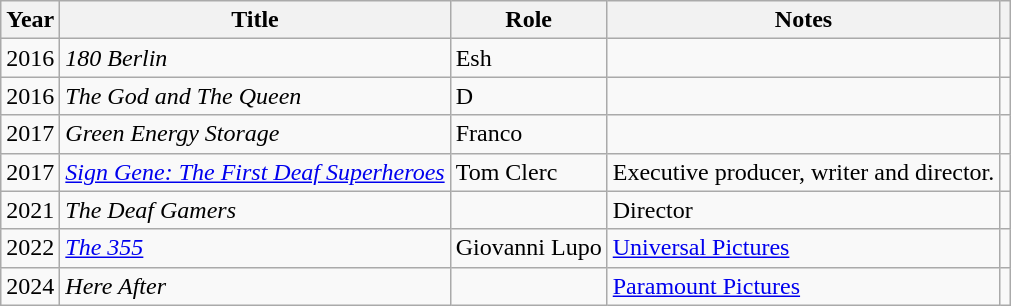<table class="wikitable sortable">
<tr>
<th>Year</th>
<th>Title</th>
<th>Role</th>
<th class="unsortable">Notes</th>
<th></th>
</tr>
<tr>
<td>2016</td>
<td><em>180 Berlin</em></td>
<td>Esh</td>
<td></td>
<td></td>
</tr>
<tr>
<td>2016</td>
<td><em>The God and The Queen</em></td>
<td>D</td>
<td></td>
<td></td>
</tr>
<tr>
<td>2017</td>
<td><em>Green Energy Storage</em></td>
<td>Franco</td>
<td></td>
<td></td>
</tr>
<tr>
<td>2017</td>
<td><em><a href='#'>Sign Gene: The First Deaf Superheroes</a></em></td>
<td>Tom Clerc</td>
<td>Executive producer, writer and director.</td>
<td></td>
</tr>
<tr>
<td>2021</td>
<td><em>The Deaf Gamers</em></td>
<td></td>
<td>Director</td>
<td></td>
</tr>
<tr>
<td>2022</td>
<td><em><a href='#'>The 355</a></em></td>
<td>Giovanni Lupo</td>
<td><a href='#'>Universal Pictures</a></td>
<td></td>
</tr>
<tr>
<td>2024</td>
<td><em>Here After</em></td>
<td></td>
<td><a href='#'>Paramount Pictures</a></td>
<td></td>
</tr>
</table>
